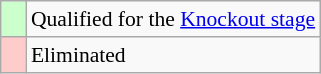<table class="wikitable" style="font-size:90%">
<tr>
<td style="width: 10px; background: #ccffcc;"></td>
<td>Qualified for the <a href='#'>Knockout stage</a></td>
</tr>
<tr>
<td style="width: 10px; background: #ffcccc;"></td>
<td>Eliminated</td>
</tr>
</table>
